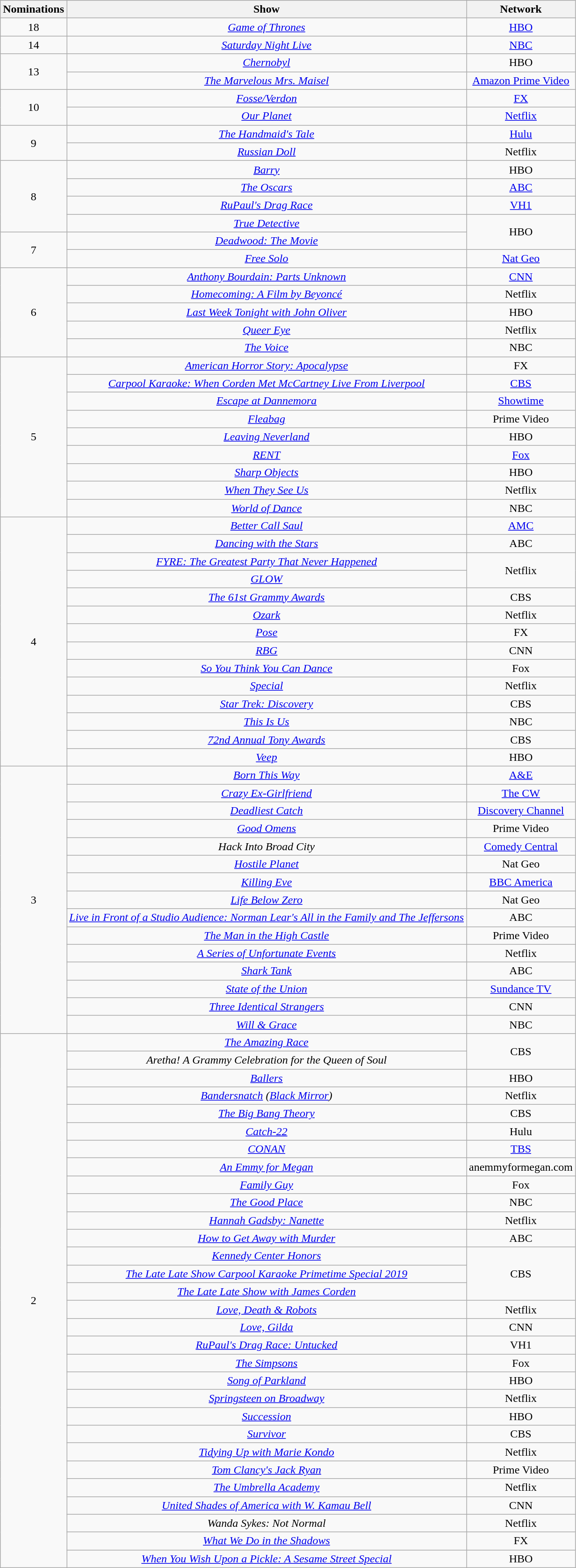<table class="wikitable floatleft" style="text-align: center;">
<tr>
<th scope="col" style="width:55px;">Nominations</th>
<th scope="col" style="text-align:center;">Show</th>
<th scope="col" style="text-align:center;">Network</th>
</tr>
<tr>
<td scope=row style="text-align:center">18</td>
<td><em><a href='#'>Game of Thrones</a></em></td>
<td><a href='#'>HBO</a></td>
</tr>
<tr>
<td scope=row style="text-align:center">14</td>
<td><em><a href='#'>Saturday Night Live</a></em></td>
<td><a href='#'>NBC</a></td>
</tr>
<tr>
<td scope=row rowspan=2 style="text-align:center">13</td>
<td><em><a href='#'>Chernobyl</a></em></td>
<td>HBO</td>
</tr>
<tr>
<td><em><a href='#'>The Marvelous Mrs. Maisel</a></em></td>
<td><a href='#'>Amazon Prime Video</a></td>
</tr>
<tr>
<td scope=row rowspan=2 style="text-align:center">10</td>
<td><em><a href='#'>Fosse/Verdon</a></em></td>
<td><a href='#'>FX</a></td>
</tr>
<tr>
<td><em><a href='#'>Our Planet</a></em></td>
<td><a href='#'>Netflix</a></td>
</tr>
<tr>
<td scope=row rowspan=2 style="text-align:center">9</td>
<td><em><a href='#'>The Handmaid's Tale</a></em></td>
<td><a href='#'>Hulu</a></td>
</tr>
<tr>
<td><em><a href='#'>Russian Doll</a></em></td>
<td>Netflix</td>
</tr>
<tr>
<td scope=row rowspan=4 style="text-align:center">8</td>
<td><em><a href='#'>Barry</a></em></td>
<td>HBO</td>
</tr>
<tr>
<td><em><a href='#'>The Oscars</a></em></td>
<td><a href='#'>ABC</a></td>
</tr>
<tr>
<td><em><a href='#'>RuPaul's Drag Race</a></em></td>
<td><a href='#'>VH1</a></td>
</tr>
<tr>
<td><em><a href='#'>True Detective</a></em></td>
<td rowspan=2>HBO</td>
</tr>
<tr>
<td scope=row rowspan=2 style="text-align:center">7</td>
<td><em><a href='#'>Deadwood: The Movie</a></em></td>
</tr>
<tr>
<td><em><a href='#'>Free Solo</a></em></td>
<td><a href='#'>Nat Geo</a></td>
</tr>
<tr>
<td scope=row rowspan=5 style="text-align:center">6</td>
<td><em><a href='#'>Anthony Bourdain: Parts Unknown</a></em></td>
<td><a href='#'>CNN</a></td>
</tr>
<tr>
<td><em><a href='#'>Homecoming: A Film by Beyoncé</a></em></td>
<td>Netflix</td>
</tr>
<tr>
<td><em><a href='#'>Last Week Tonight with John Oliver</a></em></td>
<td>HBO</td>
</tr>
<tr>
<td><em><a href='#'>Queer Eye</a></em></td>
<td>Netflix</td>
</tr>
<tr>
<td><em><a href='#'>The Voice</a></em></td>
<td>NBC</td>
</tr>
<tr>
<td scope=row rowspan=9 style="text-align:center">5</td>
<td><em><a href='#'>American Horror Story: Apocalypse</a></em></td>
<td>FX</td>
</tr>
<tr>
<td><em><a href='#'>Carpool Karaoke: When Corden Met McCartney Live From Liverpool</a></em></td>
<td><a href='#'>CBS</a></td>
</tr>
<tr>
<td><em><a href='#'>Escape at Dannemora</a></em></td>
<td><a href='#'>Showtime</a></td>
</tr>
<tr>
<td><em><a href='#'>Fleabag</a></em></td>
<td>Prime Video</td>
</tr>
<tr>
<td><em><a href='#'>Leaving Neverland</a></em></td>
<td>HBO</td>
</tr>
<tr>
<td><em><a href='#'>RENT</a></em></td>
<td><a href='#'>Fox</a></td>
</tr>
<tr>
<td><em><a href='#'>Sharp Objects</a></em></td>
<td>HBO</td>
</tr>
<tr>
<td><em><a href='#'>When They See Us</a></em></td>
<td>Netflix</td>
</tr>
<tr>
<td><em><a href='#'>World of Dance</a></em></td>
<td>NBC</td>
</tr>
<tr>
<td scope=row rowspan=14 style="text-align:center">4</td>
<td><em><a href='#'>Better Call Saul</a></em></td>
<td><a href='#'>AMC</a></td>
</tr>
<tr>
<td><em><a href='#'>Dancing with the Stars</a></em></td>
<td>ABC</td>
</tr>
<tr>
<td><em><a href='#'>FYRE: The Greatest Party That Never Happened</a></em></td>
<td rowspan=2>Netflix</td>
</tr>
<tr>
<td><em><a href='#'>GLOW</a></em></td>
</tr>
<tr>
<td><em><a href='#'>The 61st Grammy Awards</a></em></td>
<td>CBS</td>
</tr>
<tr>
<td><em><a href='#'>Ozark</a></em></td>
<td>Netflix</td>
</tr>
<tr>
<td><em><a href='#'>Pose</a></em></td>
<td>FX</td>
</tr>
<tr>
<td><em><a href='#'>RBG</a></em></td>
<td>CNN</td>
</tr>
<tr>
<td><em><a href='#'>So You Think You Can Dance</a></em></td>
<td>Fox</td>
</tr>
<tr>
<td><em><a href='#'>Special</a></em></td>
<td>Netflix</td>
</tr>
<tr>
<td><em><a href='#'>Star Trek: Discovery</a></em></td>
<td>CBS</td>
</tr>
<tr>
<td><em><a href='#'>This Is Us</a></em></td>
<td>NBC</td>
</tr>
<tr>
<td><em><a href='#'>72nd Annual Tony Awards</a></em></td>
<td>CBS</td>
</tr>
<tr>
<td><em><a href='#'>Veep</a></em></td>
<td>HBO</td>
</tr>
<tr>
<td scope=row rowspan=15 style="text-align:center">3</td>
<td><em><a href='#'>Born This Way</a></em></td>
<td><a href='#'>A&E</a></td>
</tr>
<tr>
<td><em><a href='#'>Crazy Ex-Girlfriend</a></em></td>
<td><a href='#'>The CW</a></td>
</tr>
<tr>
<td><em><a href='#'>Deadliest Catch</a></em></td>
<td><a href='#'>Discovery Channel</a></td>
</tr>
<tr>
<td><em><a href='#'>Good Omens</a></em></td>
<td>Prime Video</td>
</tr>
<tr>
<td><em>Hack Into Broad City</em></td>
<td><a href='#'>Comedy Central</a></td>
</tr>
<tr>
<td><em><a href='#'>Hostile Planet</a></em></td>
<td>Nat Geo</td>
</tr>
<tr>
<td><em><a href='#'>Killing Eve</a></em></td>
<td><a href='#'>BBC America</a></td>
</tr>
<tr>
<td><em><a href='#'>Life Below Zero</a></em></td>
<td>Nat Geo</td>
</tr>
<tr>
<td><em><a href='#'>Live in Front of a Studio Audience: Norman Lear's All in the Family and The Jeffersons</a></em></td>
<td>ABC</td>
</tr>
<tr>
<td><em><a href='#'>The Man in the High Castle</a></em></td>
<td>Prime Video</td>
</tr>
<tr>
<td><em><a href='#'>A Series of Unfortunate Events</a></em></td>
<td>Netflix</td>
</tr>
<tr>
<td><em><a href='#'>Shark Tank</a></em></td>
<td>ABC</td>
</tr>
<tr>
<td><em><a href='#'>State of the Union</a></em></td>
<td><a href='#'>Sundance TV</a></td>
</tr>
<tr>
<td><em><a href='#'>Three Identical Strangers</a></em></td>
<td>CNN</td>
</tr>
<tr>
<td><em><a href='#'>Will & Grace</a></em></td>
<td>NBC</td>
</tr>
<tr>
<td scope=row rowspan=30 style="text-align:center">2</td>
<td><em><a href='#'>The Amazing Race</a></em></td>
<td rowspan=2>CBS</td>
</tr>
<tr>
<td><em>Aretha! A Grammy Celebration for the Queen of Soul</em></td>
</tr>
<tr>
<td><em><a href='#'>Ballers</a></em></td>
<td>HBO</td>
</tr>
<tr>
<td><em><a href='#'>Bandersnatch</a></em> <em>(<a href='#'>Black Mirror</a>)</em></td>
<td>Netflix</td>
</tr>
<tr>
<td><em><a href='#'>The Big Bang Theory</a></em></td>
<td>CBS</td>
</tr>
<tr>
<td><em><a href='#'>Catch-22</a></em></td>
<td>Hulu</td>
</tr>
<tr>
<td><em><a href='#'>CONAN</a></em></td>
<td><a href='#'>TBS</a></td>
</tr>
<tr>
<td><em><a href='#'>An Emmy for Megan</a></em></td>
<td>anemmyformegan.com</td>
</tr>
<tr>
<td><em><a href='#'>Family Guy</a></em></td>
<td>Fox</td>
</tr>
<tr>
<td><em><a href='#'>The Good Place</a></em></td>
<td>NBC</td>
</tr>
<tr>
<td><em><a href='#'>Hannah Gadsby: Nanette</a></em></td>
<td>Netflix</td>
</tr>
<tr>
<td><em><a href='#'>How to Get Away with Murder</a></em></td>
<td>ABC</td>
</tr>
<tr>
<td><em><a href='#'>Kennedy Center Honors</a></em></td>
<td rowspan=3>CBS</td>
</tr>
<tr>
<td><em><a href='#'>The Late Late Show Carpool Karaoke Primetime Special 2019</a></em></td>
</tr>
<tr>
<td><em><a href='#'>The Late Late Show with James Corden</a></em></td>
</tr>
<tr>
<td><em><a href='#'>Love, Death & Robots</a></em></td>
<td>Netflix</td>
</tr>
<tr>
<td><em><a href='#'>Love, Gilda</a></em></td>
<td>CNN</td>
</tr>
<tr>
<td><em><a href='#'>RuPaul's Drag Race: Untucked</a></em></td>
<td>VH1</td>
</tr>
<tr>
<td><em><a href='#'>The Simpsons</a></em></td>
<td>Fox</td>
</tr>
<tr>
<td><em><a href='#'>Song of Parkland</a></em></td>
<td>HBO</td>
</tr>
<tr>
<td><em><a href='#'>Springsteen on Broadway</a></em></td>
<td>Netflix</td>
</tr>
<tr>
<td><em><a href='#'>Succession</a></em></td>
<td>HBO</td>
</tr>
<tr>
<td><em><a href='#'>Survivor</a></em></td>
<td>CBS</td>
</tr>
<tr>
<td><em><a href='#'>Tidying Up with Marie Kondo</a></em></td>
<td>Netflix</td>
</tr>
<tr>
<td><em><a href='#'>Tom Clancy's Jack Ryan</a></em></td>
<td>Prime Video</td>
</tr>
<tr>
<td><em><a href='#'>The Umbrella Academy</a></em></td>
<td>Netflix</td>
</tr>
<tr>
<td><em><a href='#'>United Shades of America with W. Kamau Bell</a></em></td>
<td>CNN</td>
</tr>
<tr>
<td><em>Wanda Sykes: Not Normal</em></td>
<td>Netflix</td>
</tr>
<tr>
<td><em><a href='#'>What We Do in the Shadows</a></em></td>
<td>FX</td>
</tr>
<tr>
<td><em><a href='#'>When You Wish Upon a Pickle: A Sesame Street Special</a></em></td>
<td>HBO</td>
</tr>
</table>
